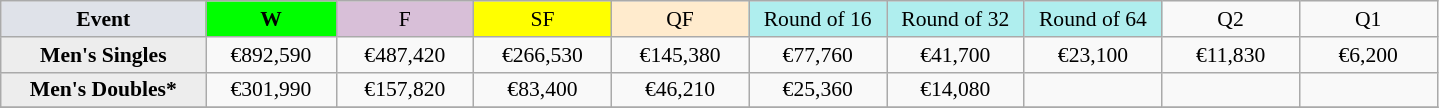<table class=wikitable style=font-size:90%;text-align:center>
<tr>
<td width=130 bgcolor=dfe2e9><strong>Event</strong></td>
<td width=80 bgcolor=lime><strong>W</strong></td>
<td width=85 bgcolor=thistle>F</td>
<td width=85 bgcolor=ffff00>SF</td>
<td width=85 bgcolor=ffebcd>QF</td>
<td width=85 bgcolor=afeeee>Round of 16</td>
<td width=85 bgcolor=afeeee>Round of 32</td>
<td width=85 bgcolor=afeeee>Round of 64</td>
<td width=85>Q2</td>
<td width=85>Q1</td>
</tr>
<tr>
<th style=background:#ededed>Men's Singles</th>
<td>€892,590</td>
<td>€487,420</td>
<td>€266,530</td>
<td>€145,380</td>
<td>€77,760</td>
<td>€41,700</td>
<td>€23,100</td>
<td>€11,830</td>
<td>€6,200</td>
</tr>
<tr>
<th style=background:#ededed>Men's Doubles*</th>
<td>€301,990</td>
<td>€157,820</td>
<td>€83,400</td>
<td>€46,210</td>
<td>€25,360</td>
<td>€14,080</td>
<td></td>
<td></td>
<td></td>
</tr>
<tr>
</tr>
</table>
